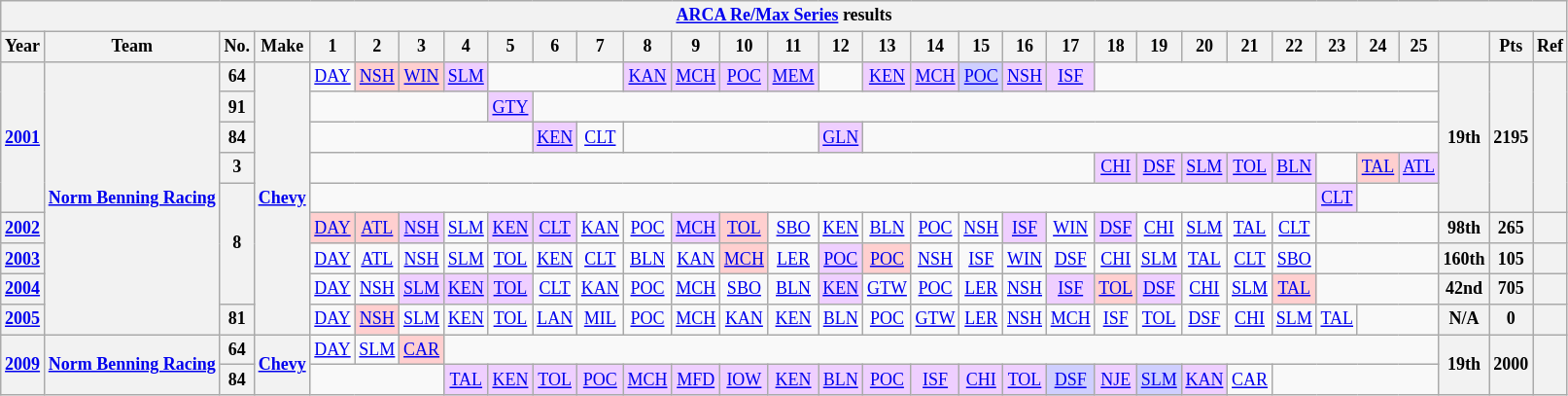<table class="wikitable" style="text-align:center; font-size:75%">
<tr>
<th colspan=48><a href='#'>ARCA Re/Max Series</a> results</th>
</tr>
<tr>
<th>Year</th>
<th>Team</th>
<th>No.</th>
<th>Make</th>
<th>1</th>
<th>2</th>
<th>3</th>
<th>4</th>
<th>5</th>
<th>6</th>
<th>7</th>
<th>8</th>
<th>9</th>
<th>10</th>
<th>11</th>
<th>12</th>
<th>13</th>
<th>14</th>
<th>15</th>
<th>16</th>
<th>17</th>
<th>18</th>
<th>19</th>
<th>20</th>
<th>21</th>
<th>22</th>
<th>23</th>
<th>24</th>
<th>25</th>
<th></th>
<th>Pts</th>
<th>Ref</th>
</tr>
<tr>
<th rowspan=5><a href='#'>2001</a></th>
<th rowspan=9><a href='#'>Norm Benning Racing</a></th>
<th>64</th>
<th rowspan=9><a href='#'>Chevy</a></th>
<td><a href='#'>DAY</a></td>
<td style="background:#FFCFCF;"><a href='#'>NSH</a><br></td>
<td style="background:#FFCFCF;"><a href='#'>WIN</a><br></td>
<td style="background:#EFCFFF;"><a href='#'>SLM</a><br></td>
<td colspan=3></td>
<td style="background:#EFCFFF;"><a href='#'>KAN</a><br></td>
<td style="background:#EFCFFF;"><a href='#'>MCH</a><br></td>
<td style="background:#EFCFFF;"><a href='#'>POC</a><br></td>
<td style="background:#EFCFFF;"><a href='#'>MEM</a><br></td>
<td></td>
<td style="background:#EFCFFF;"><a href='#'>KEN</a><br></td>
<td style="background:#EFCFFF;"><a href='#'>MCH</a><br></td>
<td style="background:#CFCFFF;"><a href='#'>POC</a><br></td>
<td style="background:#EFCFFF;"><a href='#'>NSH</a><br></td>
<td style="background:#EFCFFF;"><a href='#'>ISF</a><br></td>
<td colspan=8></td>
<th rowspan=5>19th</th>
<th rowspan=5>2195</th>
<th rowspan=5></th>
</tr>
<tr>
<th>91</th>
<td colspan=4></td>
<td style="background:#EFCFFF;"><a href='#'>GTY</a><br></td>
<td colspan=20></td>
</tr>
<tr>
<th>84</th>
<td colspan=5></td>
<td style="background:#EFCFFF;"><a href='#'>KEN</a><br></td>
<td><a href='#'>CLT</a></td>
<td colspan=4></td>
<td style="background:#EFCFFF;"><a href='#'>GLN</a><br></td>
<td colspan=13></td>
</tr>
<tr>
<th>3</th>
<td colspan=17></td>
<td style="background:#EFCFFF;"><a href='#'>CHI</a><br></td>
<td style="background:#EFCFFF;"><a href='#'>DSF</a><br></td>
<td style="background:#EFCFFF;"><a href='#'>SLM</a><br></td>
<td style="background:#EFCFFF;"><a href='#'>TOL</a><br></td>
<td style="background:#EFCFFF;"><a href='#'>BLN</a><br></td>
<td></td>
<td style="background:#FFCFCF;"><a href='#'>TAL</a><br></td>
<td style="background:#EFCFFF;"><a href='#'>ATL</a><br></td>
</tr>
<tr>
<th rowspan=4>8</th>
<td colspan=22></td>
<td style="background:#EFCFFF;"><a href='#'>CLT</a><br></td>
<td colspan=2></td>
</tr>
<tr>
<th><a href='#'>2002</a></th>
<td style="background:#FFCFCF;"><a href='#'>DAY</a><br></td>
<td style="background:#FFCFCF;"><a href='#'>ATL</a><br></td>
<td style="background:#EFCFFF;"><a href='#'>NSH</a><br></td>
<td><a href='#'>SLM</a></td>
<td style="background:#EFCFFF;"><a href='#'>KEN</a><br></td>
<td style="background:#EFCFFF;"><a href='#'>CLT</a><br></td>
<td><a href='#'>KAN</a></td>
<td><a href='#'>POC</a></td>
<td style="background:#EFCFFF;"><a href='#'>MCH</a><br></td>
<td style="background:#FFCFCF;"><a href='#'>TOL</a><br></td>
<td><a href='#'>SBO</a></td>
<td><a href='#'>KEN</a></td>
<td><a href='#'>BLN</a></td>
<td><a href='#'>POC</a></td>
<td><a href='#'>NSH</a></td>
<td style="background:#EFCFFF;"><a href='#'>ISF</a><br></td>
<td><a href='#'>WIN</a></td>
<td style="background:#EFCFFF;"><a href='#'>DSF</a><br></td>
<td><a href='#'>CHI</a></td>
<td><a href='#'>SLM</a></td>
<td><a href='#'>TAL</a></td>
<td><a href='#'>CLT</a></td>
<td colspan=3></td>
<th>98th</th>
<th>265</th>
<th></th>
</tr>
<tr>
<th><a href='#'>2003</a></th>
<td><a href='#'>DAY</a></td>
<td><a href='#'>ATL</a></td>
<td><a href='#'>NSH</a></td>
<td><a href='#'>SLM</a></td>
<td><a href='#'>TOL</a></td>
<td><a href='#'>KEN</a></td>
<td><a href='#'>CLT</a></td>
<td><a href='#'>BLN</a></td>
<td><a href='#'>KAN</a></td>
<td style="background:#FFCFCF;"><a href='#'>MCH</a><br></td>
<td><a href='#'>LER</a></td>
<td style="background:#EFCFFF;"><a href='#'>POC</a><br></td>
<td style="background:#FFCFCF;"><a href='#'>POC</a><br></td>
<td><a href='#'>NSH</a></td>
<td><a href='#'>ISF</a></td>
<td><a href='#'>WIN</a></td>
<td><a href='#'>DSF</a></td>
<td><a href='#'>CHI</a></td>
<td><a href='#'>SLM</a></td>
<td><a href='#'>TAL</a></td>
<td><a href='#'>CLT</a></td>
<td><a href='#'>SBO</a></td>
<td colspan=3></td>
<th>160th</th>
<th>105</th>
<th></th>
</tr>
<tr>
<th><a href='#'>2004</a></th>
<td><a href='#'>DAY</a></td>
<td><a href='#'>NSH</a></td>
<td style="background:#EFCFFF;"><a href='#'>SLM</a><br></td>
<td style="background:#EFCFFF;"><a href='#'>KEN</a><br></td>
<td style="background:#EFCFFF;"><a href='#'>TOL</a><br></td>
<td><a href='#'>CLT</a></td>
<td><a href='#'>KAN</a></td>
<td><a href='#'>POC</a></td>
<td><a href='#'>MCH</a></td>
<td><a href='#'>SBO</a></td>
<td><a href='#'>BLN</a></td>
<td style="background:#EFCFFF;"><a href='#'>KEN</a><br></td>
<td><a href='#'>GTW</a></td>
<td><a href='#'>POC</a></td>
<td><a href='#'>LER</a></td>
<td><a href='#'>NSH</a></td>
<td style="background:#EFCFFF;"><a href='#'>ISF</a><br></td>
<td style="background:#FFCFCF;"><a href='#'>TOL</a><br></td>
<td style="background:#EFCFFF;"><a href='#'>DSF</a><br></td>
<td><a href='#'>CHI</a></td>
<td><a href='#'>SLM</a></td>
<td style="background:#FFCFCF;"><a href='#'>TAL</a><br></td>
<td colspan=3></td>
<th>42nd</th>
<th>705</th>
<th></th>
</tr>
<tr>
<th><a href='#'>2005</a></th>
<th>81</th>
<td><a href='#'>DAY</a></td>
<td style="background:#FFCFCF;"><a href='#'>NSH</a><br></td>
<td><a href='#'>SLM</a></td>
<td><a href='#'>KEN</a></td>
<td><a href='#'>TOL</a></td>
<td><a href='#'>LAN</a></td>
<td><a href='#'>MIL</a></td>
<td><a href='#'>POC</a></td>
<td><a href='#'>MCH</a></td>
<td><a href='#'>KAN</a></td>
<td><a href='#'>KEN</a></td>
<td><a href='#'>BLN</a></td>
<td><a href='#'>POC</a></td>
<td><a href='#'>GTW</a></td>
<td><a href='#'>LER</a></td>
<td><a href='#'>NSH</a></td>
<td><a href='#'>MCH</a></td>
<td><a href='#'>ISF</a></td>
<td><a href='#'>TOL</a></td>
<td><a href='#'>DSF</a></td>
<td><a href='#'>CHI</a></td>
<td><a href='#'>SLM</a></td>
<td><a href='#'>TAL</a></td>
<td colspan=2></td>
<th>N/A</th>
<th>0</th>
<th></th>
</tr>
<tr>
<th rowspan=2><a href='#'>2009</a></th>
<th rowspan=2><a href='#'>Norm Benning Racing</a></th>
<th>64</th>
<th rowspan=2><a href='#'>Chevy</a></th>
<td><a href='#'>DAY</a></td>
<td><a href='#'>SLM</a></td>
<td style="background:#FFCFCF;"><a href='#'>CAR</a><br></td>
<td colspan=22></td>
<th rowspan=2>19th</th>
<th rowspan=2>2000</th>
<th rowspan=2></th>
</tr>
<tr>
<th>84</th>
<td colspan=3></td>
<td style="background:#EFCFFF;"><a href='#'>TAL</a><br></td>
<td style="background:#EFCFFF;"><a href='#'>KEN</a><br></td>
<td style="background:#EFCFFF;"><a href='#'>TOL</a><br></td>
<td style="background:#EFCFFF;"><a href='#'>POC</a><br></td>
<td style="background:#EFCFFF;"><a href='#'>MCH</a><br></td>
<td style="background:#EFCFFF;"><a href='#'>MFD</a><br></td>
<td style="background:#EFCFFF;"><a href='#'>IOW</a><br></td>
<td style="background:#EFCFFF;"><a href='#'>KEN</a><br></td>
<td style="background:#EFCFFF;"><a href='#'>BLN</a><br></td>
<td style="background:#EFCFFF;"><a href='#'>POC</a><br></td>
<td style="background:#EFCFFF;"><a href='#'>ISF</a><br></td>
<td style="background:#EFCFFF;"><a href='#'>CHI</a><br></td>
<td style="background:#EFCFFF;"><a href='#'>TOL</a><br></td>
<td style="background:#CFCFFF;"><a href='#'>DSF</a><br></td>
<td style="background:#EFCFFF;"><a href='#'>NJE</a><br></td>
<td style="background:#CFCFFF;"><a href='#'>SLM</a><br></td>
<td style="background:#EFCFFF;"><a href='#'>KAN</a><br></td>
<td><a href='#'>CAR</a></td>
<td colspan=4></td>
</tr>
</table>
